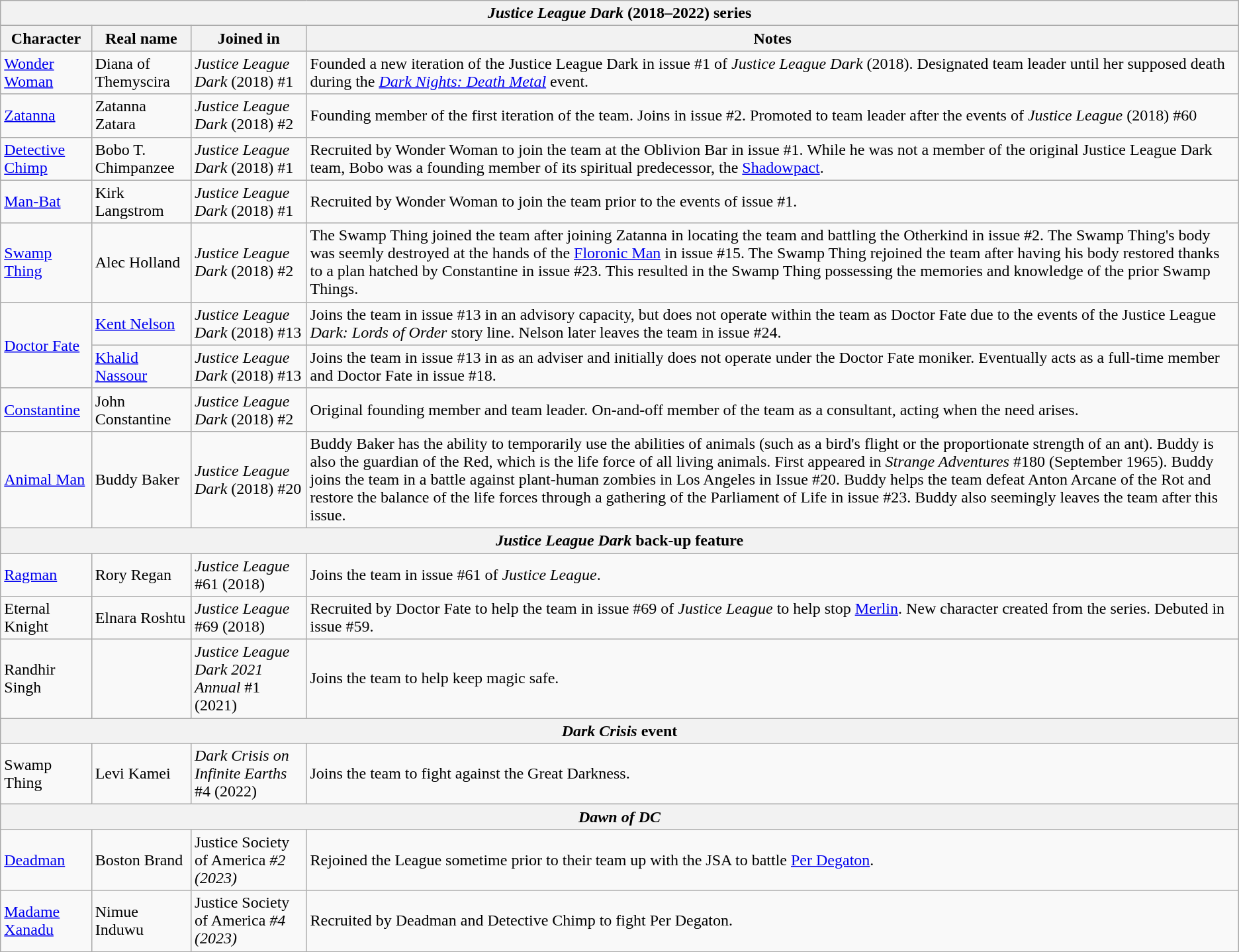<table class="wikitable">
<tr>
<th colspan="4"><em>Justice League Dark</em>  (2018–2022) series</th>
</tr>
<tr>
<th scope="col">Character</th>
<th scope="col">Real name</th>
<th scope="col">Joined in</th>
<th scope="col">Notes</th>
</tr>
<tr>
<td><a href='#'>Wonder Woman</a></td>
<td>Diana of Themyscira</td>
<td><em>Justice League Dark</em> (2018) #1</td>
<td>Founded a new iteration of the Justice League Dark in issue #1 of <em>Justice League Dark</em> (2018). Designated team leader until her supposed death during the <em><a href='#'>Dark Nights: Death Metal</a></em> event.</td>
</tr>
<tr>
<td><a href='#'>Zatanna</a></td>
<td>Zatanna Zatara</td>
<td><em>Justice League Dark</em> (2018) #2</td>
<td>Founding member of the first iteration of the team. Joins in issue #2. Promoted to team leader after the events of <em>Justice League</em> (2018) #60</td>
</tr>
<tr>
<td><a href='#'>Detective Chimp</a></td>
<td>Bobo T. Chimpanzee</td>
<td><em>Justice League Dark</em> (2018) #1</td>
<td>Recruited by Wonder Woman to join the team at the Oblivion Bar in issue #1. While he was not a member of the original Justice League Dark team, Bobo was a founding member of its spiritual predecessor, the <a href='#'>Shadowpact</a>.</td>
</tr>
<tr>
<td><a href='#'>Man-Bat</a></td>
<td>Kirk Langstrom</td>
<td><em>Justice League Dark</em> (2018) #1</td>
<td>Recruited by Wonder Woman to join the team prior to the events of issue #1.</td>
</tr>
<tr>
<td><a href='#'>Swamp Thing</a></td>
<td>Alec Holland</td>
<td><em>Justice League Dark</em> (2018) #2</td>
<td>The Swamp Thing joined the team after joining Zatanna in locating the team and battling the Otherkind in issue #2. The Swamp Thing's body was seemly destroyed at the hands of the <a href='#'>Floronic Man</a> in issue #15. The Swamp Thing rejoined the team after having his body restored thanks to a plan hatched by Constantine in issue #23. This resulted in the Swamp Thing possessing the memories and knowledge of the prior Swamp Things.</td>
</tr>
<tr>
<td rowspan="2"><a href='#'>Doctor Fate</a></td>
<td><a href='#'>Kent Nelson</a></td>
<td><em>Justice League Dark</em> (2018) #13</td>
<td>Joins the team in issue #13 in an advisory capacity, but does not operate within the team as Doctor Fate due to the events of the Justice League <em>Dark: Lords of Order</em> story line. Nelson later leaves the team in issue #24.</td>
</tr>
<tr>
<td><a href='#'>Khalid Nassour</a></td>
<td><em>Justice League Dark</em> (2018) #13</td>
<td>Joins the team in issue #13 in as an adviser and initially does not operate under the Doctor Fate moniker. Eventually acts as a full-time member and Doctor Fate in issue #18.</td>
</tr>
<tr>
<td><a href='#'>Constantine</a></td>
<td>John Constantine</td>
<td><em>Justice League Dark</em> (2018) #2</td>
<td>Original founding member and team leader. On-and-off member of the team as a consultant, acting when the need arises.</td>
</tr>
<tr>
<td><a href='#'>Animal Man</a></td>
<td>Buddy Baker</td>
<td><em>Justice League Dark</em> (2018) #20</td>
<td>Buddy Baker has the ability to temporarily use the abilities of animals (such as a bird's flight or the proportionate strength of an ant). Buddy is also the guardian of the Red, which is the life force of all living animals. First appeared in <em>Strange Adventures</em> #180 (September 1965). Buddy joins the team in a battle against plant-human zombies in Los Angeles in Issue #20. Buddy helps the team defeat Anton Arcane of the Rot and restore the balance of the life forces through a gathering of the Parliament of Life in issue #23. Buddy also seemingly leaves the team after this issue.</td>
</tr>
<tr>
<th colspan="4"><em>Justice League Dark</em> back-up feature</th>
</tr>
<tr>
<td><a href='#'>Ragman</a></td>
<td>Rory Regan</td>
<td><em>Justice League</em> #61 (2018)</td>
<td>Joins the team in issue #61 of <em>Justice League</em>.</td>
</tr>
<tr>
<td>Eternal Knight</td>
<td>Elnara Roshtu</td>
<td><em>Justice League</em> #69 (2018)</td>
<td>Recruited by Doctor Fate to help the team in issue #69 of <em>Justice League</em> to help stop <a href='#'>Merlin</a>.  New character created from the series. Debuted in issue #59.</td>
</tr>
<tr>
<td>Randhir Singh</td>
<td></td>
<td><em>Justice League Dark 2021 Annual</em> #1 (2021)</td>
<td>Joins the team to help keep magic safe.</td>
</tr>
<tr>
<th colspan="4"><em>Dark Crisis</em> event</th>
</tr>
<tr>
<td>Swamp Thing</td>
<td>Levi Kamei</td>
<td><em>Dark Crisis on Infinite Earths</em> #4 (2022)</td>
<td>Joins the team to fight against the Great Darkness.</td>
</tr>
<tr>
<th colspan="4"><em>Dawn of DC</th>
</tr>
<tr>
<td><a href='#'>Deadman</a></td>
<td>Boston Brand</td>
<td></em>Justice Society of America<em> #2 (2023)</td>
<td>Rejoined the League sometime prior to their team up with the JSA to battle <a href='#'>Per Degaton</a>.</td>
</tr>
<tr>
<td><a href='#'>Madame Xanadu</a></td>
<td>Nimue Induwu</td>
<td></em>Justice Society of America<em> #4 (2023)</td>
<td>Recruited by Deadman and Detective Chimp to fight Per Degaton.</td>
</tr>
<tr>
</tr>
</table>
